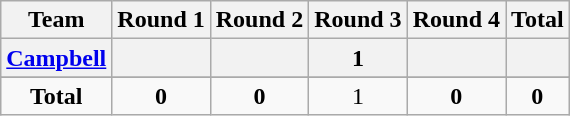<table class="wikitable sortable" style="text-align:center;">
<tr>
<th>Team</th>
<th>Round 1</th>
<th>Round 2</th>
<th>Round 3</th>
<th>Round 4</th>
<th>Total</th>
</tr>
<tr>
<th><a href='#'>Campbell</a></th>
<th></th>
<th></th>
<th>1</th>
<th></th>
<th></th>
</tr>
<tr>
</tr>
<tr>
<td><strong>Total</strong></td>
<td><strong>0</strong></td>
<td><strong>0</strong></td>
<td>1</td>
<td><strong>0</strong></td>
<td><strong>0</strong></td>
</tr>
</table>
